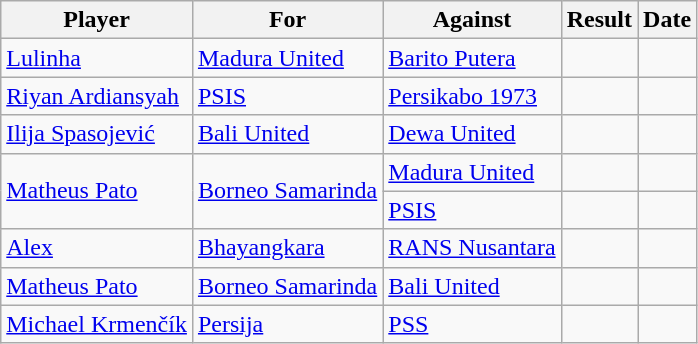<table class="wikitable">
<tr>
<th>Player</th>
<th>For</th>
<th>Against</th>
<th style="text-align:center">Result</th>
<th>Date</th>
</tr>
<tr>
<td> <a href='#'>Lulinha</a></td>
<td><a href='#'>Madura United</a></td>
<td><a href='#'>Barito Putera</a></td>
<td align="center"></td>
<td></td>
</tr>
<tr>
<td> <a href='#'>Riyan Ardiansyah</a></td>
<td><a href='#'>PSIS</a></td>
<td><a href='#'>Persikabo 1973</a></td>
<td align="center"></td>
<td></td>
</tr>
<tr>
<td> <a href='#'>Ilija Spasojević</a></td>
<td><a href='#'>Bali United</a></td>
<td><a href='#'>Dewa United</a></td>
<td align="center"></td>
<td></td>
</tr>
<tr>
<td rowspan="2"> <a href='#'>Matheus Pato</a></td>
<td rowspan="2"><a href='#'>Borneo Samarinda</a></td>
<td><a href='#'>Madura United</a></td>
<td align="center"></td>
<td></td>
</tr>
<tr>
<td><a href='#'>PSIS</a></td>
<td align="center"></td>
<td></td>
</tr>
<tr>
<td> <a href='#'>Alex</a></td>
<td><a href='#'>Bhayangkara</a></td>
<td><a href='#'>RANS Nusantara</a></td>
<td align="center"></td>
<td></td>
</tr>
<tr>
<td> <a href='#'>Matheus Pato</a></td>
<td><a href='#'>Borneo Samarinda</a></td>
<td><a href='#'>Bali United</a></td>
<td></td>
<td></td>
</tr>
<tr>
<td> <a href='#'>Michael Krmenčík</a></td>
<td><a href='#'>Persija</a></td>
<td><a href='#'>PSS</a></td>
<td></td>
<td></td>
</tr>
</table>
